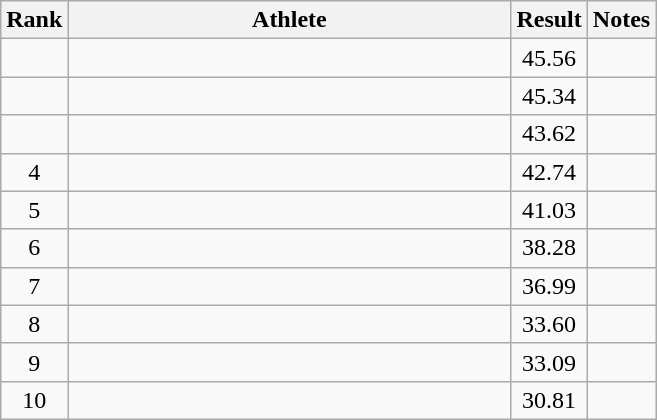<table class="wikitable" style="text-align:center">
<tr>
<th>Rank</th>
<th Style="width:18em">Athlete</th>
<th>Result</th>
<th>Notes</th>
</tr>
<tr>
<td></td>
<td style="text-align:left"></td>
<td>45.56</td>
<td></td>
</tr>
<tr>
<td></td>
<td style="text-align:left"></td>
<td>45.34</td>
<td></td>
</tr>
<tr>
<td></td>
<td style="text-align:left"></td>
<td>43.62</td>
<td></td>
</tr>
<tr>
<td>4</td>
<td style="text-align:left"></td>
<td>42.74</td>
<td></td>
</tr>
<tr>
<td>5</td>
<td style="text-align:left"></td>
<td>41.03</td>
<td></td>
</tr>
<tr>
<td>6</td>
<td style="text-align:left"></td>
<td>38.28</td>
<td></td>
</tr>
<tr>
<td>7</td>
<td style="text-align:left"></td>
<td>36.99</td>
<td></td>
</tr>
<tr>
<td>8</td>
<td style="text-align:left"></td>
<td>33.60</td>
<td></td>
</tr>
<tr>
<td>9</td>
<td style="text-align:left"></td>
<td>33.09</td>
<td></td>
</tr>
<tr>
<td>10</td>
<td style="text-align:left"></td>
<td>30.81</td>
<td></td>
</tr>
</table>
